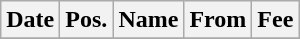<table class="wikitable">
<tr>
<th>Date</th>
<th>Pos.</th>
<th>Name</th>
<th>From</th>
<th>Fee</th>
</tr>
<tr>
</tr>
</table>
